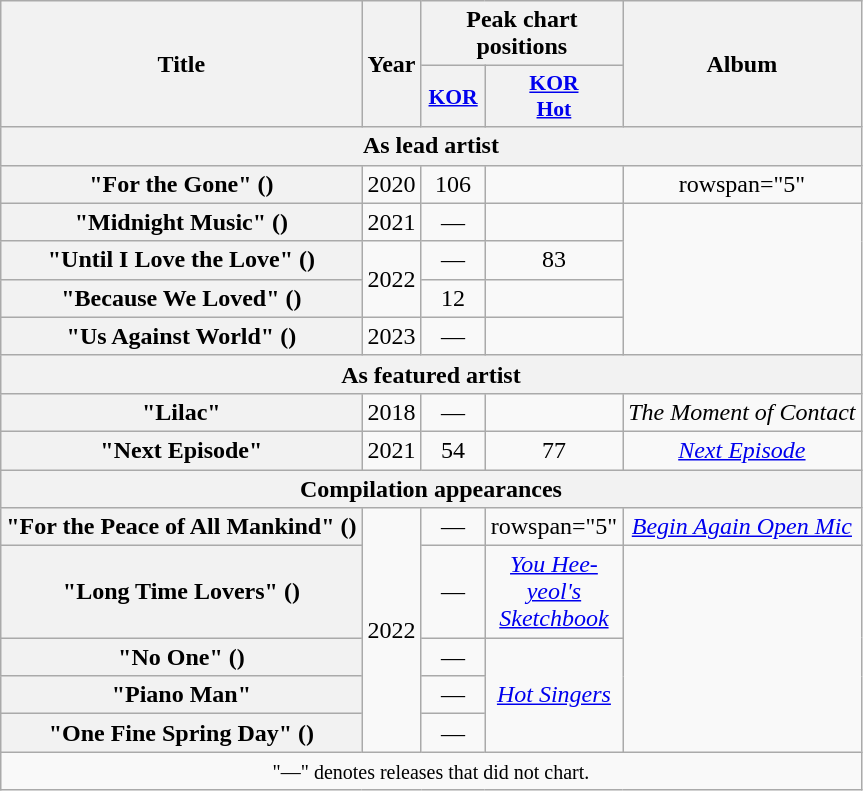<table class="wikitable plainrowheaders" style="text-align:center;">
<tr>
<th scope="col" rowspan="2">Title</th>
<th scope="col" rowspan="2">Year</th>
<th scope="col" colspan="2">Peak chart positions</th>
<th scope="col" rowspan="2">Album</th>
</tr>
<tr>
<th scope="col" style="width:2.5em;font-size:90%;"><a href='#'>KOR</a><br></th>
<th scope="col" style="width:2.5em;font-size:90%;"><a href='#'>KOR<br>Hot</a><br></th>
</tr>
<tr>
<th scope="col" colspan="5">As lead artist</th>
</tr>
<tr>
<th scope="row">"For the Gone" ()<br></th>
<td>2020</td>
<td>106</td>
<td></td>
<td>rowspan="5" </td>
</tr>
<tr>
<th scope="row">"Midnight Music" ()</th>
<td>2021</td>
<td>—</td>
<td></td>
</tr>
<tr>
<th scope="row">"Until I Love the Love" ()</th>
<td rowspan="2">2022</td>
<td>—</td>
<td>83</td>
</tr>
<tr>
<th scope="row">"Because We Loved" ()<br></th>
<td>12</td>
<td></td>
</tr>
<tr>
<th scope="row">"Us Against World" ()<br></th>
<td>2023</td>
<td>—</td>
<td></td>
</tr>
<tr>
<th scope="col" colspan="5">As featured artist</th>
</tr>
<tr>
<th scope="row">"Lilac" <br></th>
<td>2018</td>
<td>—</td>
<td></td>
<td><em>The Moment of Contact</em></td>
</tr>
<tr>
<th scope="row">"Next Episode"<br></th>
<td>2021</td>
<td>54</td>
<td>77</td>
<td><em><a href='#'>Next Episode</a></em></td>
</tr>
<tr>
<th scope="col" colspan="5">Compilation appearances</th>
</tr>
<tr>
<th scope="row">"For the Peace of All Mankind" () <br></th>
<td rowspan="5">2022</td>
<td>—</td>
<td>rowspan="5" </td>
<td><em><a href='#'>Begin Again Open Mic</a></em></td>
</tr>
<tr>
<th scope="row">"Long Time Lovers" () <br></th>
<td>—</td>
<td><em><a href='#'>You Hee-yeol's Sketchbook</a></em></td>
</tr>
<tr>
<th scope="row">"No One" () <br></th>
<td>—</td>
<td rowspan="3"><em><a href='#'>Hot Singers</a></em></td>
</tr>
<tr>
<th scope="row">"Piano Man" <br></th>
<td>—</td>
</tr>
<tr>
<th scope="row">"One Fine Spring Day" () <br></th>
<td>—</td>
</tr>
<tr>
<td colspan="5" align="center"><small>"—" denotes releases that did not chart.</small></td>
</tr>
</table>
